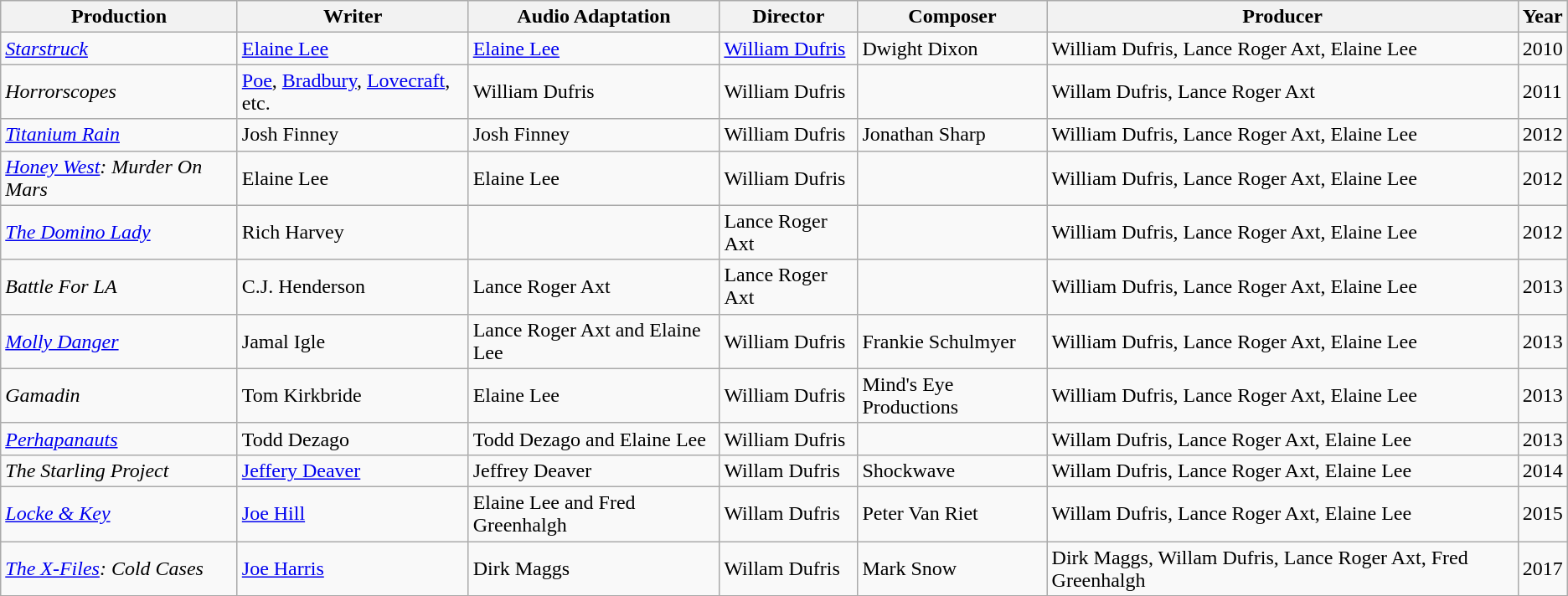<table class="wikitable">
<tr>
<th>Production</th>
<th>Writer</th>
<th>Audio Adaptation</th>
<th>Director</th>
<th>Composer</th>
<th>Producer</th>
<th>Year</th>
</tr>
<tr>
<td><a href='#'><em>Starstruck</em></a></td>
<td><a href='#'>Elaine Lee</a></td>
<td><a href='#'>Elaine Lee</a></td>
<td><a href='#'>William Dufris</a></td>
<td>Dwight Dixon</td>
<td>William Dufris, Lance Roger Axt, Elaine Lee</td>
<td>2010</td>
</tr>
<tr>
<td><em>Horrorscopes</em></td>
<td><a href='#'>Poe</a>, <a href='#'>Bradbury</a>, <a href='#'>Lovecraft</a>, etc.</td>
<td>William Dufris</td>
<td>William Dufris</td>
<td></td>
<td>Willam Dufris, Lance Roger Axt</td>
<td>2011</td>
</tr>
<tr>
<td><em><a href='#'>Titanium Rain</a></em></td>
<td>Josh Finney</td>
<td>Josh Finney</td>
<td>William Dufris</td>
<td>Jonathan Sharp</td>
<td>William Dufris, Lance Roger Axt, Elaine Lee</td>
<td>2012</td>
</tr>
<tr>
<td><em><a href='#'>Honey West</a>: Murder On Mars</em></td>
<td>Elaine Lee</td>
<td>Elaine Lee</td>
<td>William Dufris</td>
<td></td>
<td>William Dufris, Lance Roger Axt, Elaine Lee</td>
<td>2012</td>
</tr>
<tr>
<td><em><a href='#'>The Domino Lady</a></em></td>
<td>Rich Harvey</td>
<td></td>
<td>Lance Roger Axt</td>
<td></td>
<td>William Dufris, Lance Roger Axt, Elaine Lee</td>
<td>2012</td>
</tr>
<tr>
<td><em>Battle For LA</em></td>
<td>C.J. Henderson</td>
<td>Lance Roger Axt</td>
<td>Lance Roger Axt</td>
<td></td>
<td>William Dufris, Lance Roger Axt, Elaine Lee</td>
<td>2013</td>
</tr>
<tr>
<td><a href='#'><em>Molly Danger</em></a></td>
<td>Jamal Igle</td>
<td>Lance Roger Axt and Elaine Lee</td>
<td>William Dufris</td>
<td>Frankie Schulmyer</td>
<td>William Dufris, Lance Roger Axt, Elaine Lee</td>
<td>2013</td>
</tr>
<tr>
<td><em>Gamadin</em></td>
<td>Tom Kirkbride</td>
<td>Elaine Lee</td>
<td>William Dufris</td>
<td>Mind's Eye Productions</td>
<td>William Dufris, Lance Roger Axt, Elaine Lee</td>
<td>2013</td>
</tr>
<tr>
<td><em><a href='#'>Perhapanauts</a></em></td>
<td>Todd Dezago</td>
<td>Todd Dezago and Elaine Lee</td>
<td>William Dufris</td>
<td></td>
<td>Willam Dufris, Lance Roger Axt, Elaine Lee</td>
<td>2013</td>
</tr>
<tr>
<td><em>The Starling Project</em></td>
<td><a href='#'>Jeffery Deaver</a></td>
<td>Jeffrey Deaver</td>
<td>Willam Dufris</td>
<td>Shockwave</td>
<td>Willam Dufris, Lance Roger Axt, Elaine Lee</td>
<td>2014</td>
</tr>
<tr>
<td><em><a href='#'>Locke & Key</a></em></td>
<td><a href='#'>Joe Hill</a></td>
<td>Elaine Lee and Fred Greenhalgh</td>
<td>Willam Dufris</td>
<td>Peter Van Riet</td>
<td>Willam Dufris, Lance Roger Axt, Elaine Lee</td>
<td>2015</td>
</tr>
<tr>
<td><em><a href='#'>The X-Files</a>: Cold Cases</em></td>
<td><a href='#'>Joe Harris</a></td>
<td>Dirk Maggs</td>
<td>Willam Dufris</td>
<td>Mark Snow</td>
<td>Dirk Maggs, Willam Dufris, Lance Roger Axt, Fred Greenhalgh</td>
<td>2017</td>
</tr>
<tr>
</tr>
</table>
